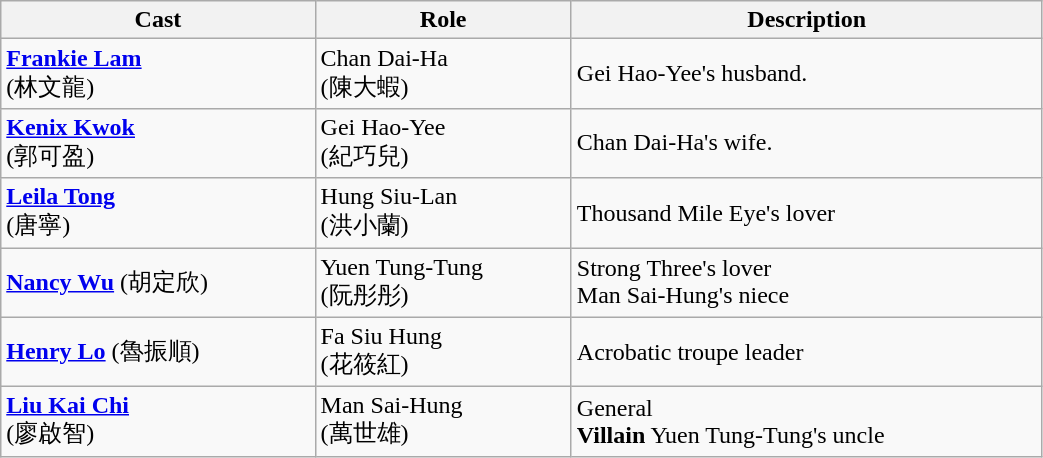<table class="wikitable" width="55%">
<tr>
<th>Cast</th>
<th>Role</th>
<th>Description</th>
</tr>
<tr>
<td><strong><a href='#'>Frankie Lam</a></strong> <br> (林文龍)</td>
<td>Chan Dai-Ha <br> (陳大蝦)</td>
<td>Gei Hao-Yee's husband.</td>
</tr>
<tr>
<td><strong><a href='#'>Kenix Kwok</a></strong> <br>(郭可盈)</td>
<td>Gei Hao-Yee <br> (紀巧兒)</td>
<td>Chan Dai-Ha's wife.</td>
</tr>
<tr>
<td><strong><a href='#'>Leila Tong</a></strong> <br>(唐寧)</td>
<td>Hung Siu-Lan <br> (洪小蘭)</td>
<td>Thousand Mile Eye's lover</td>
</tr>
<tr>
<td><strong><a href='#'>Nancy Wu</a></strong> (胡定欣)</td>
<td>Yuen Tung-Tung <br> (阮彤彤)</td>
<td>Strong Three's lover<br>Man Sai-Hung's niece</td>
</tr>
<tr>
<td><strong><a href='#'>Henry Lo</a></strong> (魯振順)</td>
<td>Fa Siu Hung <br> (花筱紅)</td>
<td>Acrobatic troupe leader</td>
</tr>
<tr>
<td><strong><a href='#'>Liu Kai Chi</a></strong> <br> (廖啟智)</td>
<td>Man Sai-Hung <br> (萬世雄)</td>
<td>General<br><strong>Villain</strong>
Yuen Tung-Tung's uncle</td>
</tr>
</table>
